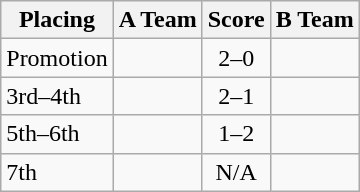<table class=wikitable style="border:1px solid #AAAAAA;">
<tr>
<th>Placing</th>
<th>A Team</th>
<th>Score</th>
<th>B Team</th>
</tr>
<tr>
<td>Promotion</td>
<td><strong></strong></td>
<td align="center">2–0</td>
<td></td>
</tr>
<tr>
<td>3rd–4th</td>
<td></td>
<td align="center">2–1</td>
<td></td>
</tr>
<tr>
<td>5th–6th</td>
<td></td>
<td align="center">1–2</td>
<td></td>
</tr>
<tr>
<td>7th</td>
<td></td>
<td align="center">N/A</td>
<td></td>
</tr>
</table>
